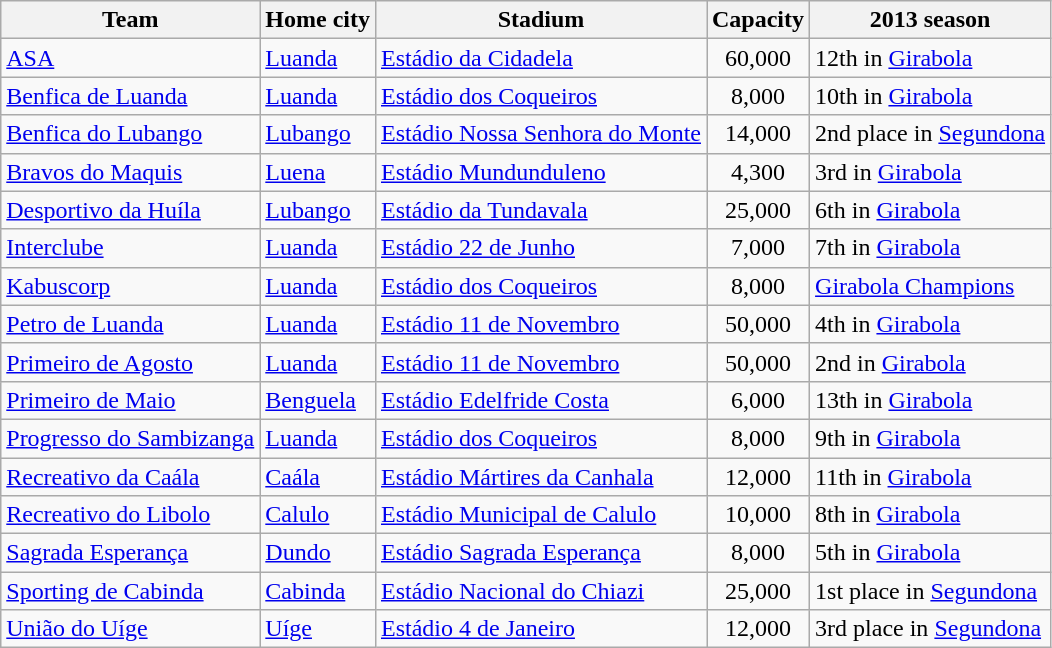<table class="wikitable sortable">
<tr>
<th>Team</th>
<th>Home city</th>
<th>Stadium</th>
<th>Capacity</th>
<th>2013 season</th>
</tr>
<tr>
<td><a href='#'>ASA</a></td>
<td><a href='#'>Luanda</a></td>
<td><a href='#'>Estádio da Cidadela</a></td>
<td align="center">60,000</td>
<td data-sort-value="12">12th in <a href='#'>Girabola</a></td>
</tr>
<tr>
<td><a href='#'>Benfica de Luanda</a></td>
<td><a href='#'>Luanda</a></td>
<td><a href='#'>Estádio dos Coqueiros</a></td>
<td align="center">8,000</td>
<td data-sort-value="10">10th in <a href='#'>Girabola</a></td>
</tr>
<tr>
<td><a href='#'>Benfica do Lubango</a></td>
<td><a href='#'>Lubango</a></td>
<td><a href='#'>Estádio Nossa Senhora do Monte</a></td>
<td align="center">14,000</td>
<td data-sort-value="15">2nd place in <a href='#'>Segundona</a></td>
</tr>
<tr>
<td><a href='#'>Bravos do Maquis</a></td>
<td><a href='#'>Luena</a></td>
<td><a href='#'>Estádio Mundunduleno</a></td>
<td align="center">4,300</td>
<td data-sort-value="03">3rd in <a href='#'>Girabola</a></td>
</tr>
<tr>
<td><a href='#'>Desportivo da Huíla</a></td>
<td><a href='#'>Lubango</a></td>
<td><a href='#'>Estádio da Tundavala</a></td>
<td align="center">25,000</td>
<td data-sort-value="06">6th in <a href='#'>Girabola</a></td>
</tr>
<tr>
<td><a href='#'>Interclube</a></td>
<td><a href='#'>Luanda</a></td>
<td><a href='#'>Estádio 22 de Junho</a></td>
<td align="center">7,000</td>
<td data-sort-value="07">7th in <a href='#'>Girabola</a></td>
</tr>
<tr>
<td><a href='#'>Kabuscorp</a></td>
<td><a href='#'>Luanda</a></td>
<td><a href='#'>Estádio dos Coqueiros</a></td>
<td align="center">8,000</td>
<td data-sort-value="01"><a href='#'>Girabola Champions</a></td>
</tr>
<tr>
<td><a href='#'>Petro de Luanda</a></td>
<td><a href='#'>Luanda</a></td>
<td><a href='#'>Estádio 11 de Novembro</a></td>
<td align="center">50,000</td>
<td data-sort-value="04">4th in <a href='#'>Girabola</a></td>
</tr>
<tr>
<td><a href='#'>Primeiro de Agosto</a></td>
<td><a href='#'>Luanda</a></td>
<td><a href='#'>Estádio 11 de Novembro</a></td>
<td align="center">50,000</td>
<td data-sort-value="02">2nd in <a href='#'>Girabola</a></td>
</tr>
<tr>
<td><a href='#'>Primeiro de Maio</a></td>
<td><a href='#'>Benguela</a></td>
<td><a href='#'>Estádio Edelfride Costa</a></td>
<td align="center">6,000</td>
<td data-sort-value="13">13th in <a href='#'>Girabola</a></td>
</tr>
<tr>
<td><a href='#'>Progresso do Sambizanga</a></td>
<td><a href='#'>Luanda</a></td>
<td><a href='#'>Estádio dos Coqueiros</a></td>
<td align="center">8,000</td>
<td data-sort-value="09">9th in <a href='#'>Girabola</a></td>
</tr>
<tr>
<td><a href='#'>Recreativo da Caála</a></td>
<td><a href='#'>Caála</a></td>
<td><a href='#'>Estádio Mártires da Canhala</a></td>
<td align="center">12,000</td>
<td data-sort-value="11">11th in <a href='#'>Girabola</a></td>
</tr>
<tr>
<td><a href='#'>Recreativo do Libolo</a></td>
<td><a href='#'>Calulo</a></td>
<td><a href='#'>Estádio Municipal de Calulo</a></td>
<td align="center">10,000</td>
<td data-sort-value="08">8th in <a href='#'>Girabola</a></td>
</tr>
<tr>
<td><a href='#'>Sagrada Esperança</a></td>
<td><a href='#'>Dundo</a></td>
<td><a href='#'>Estádio Sagrada Esperança</a></td>
<td align="center">8,000</td>
<td data-sort-value="05">5th in <a href='#'>Girabola</a></td>
</tr>
<tr>
<td><a href='#'>Sporting de Cabinda</a></td>
<td><a href='#'>Cabinda</a></td>
<td><a href='#'>Estádio Nacional do Chiazi</a></td>
<td align="center">25,000</td>
<td data-sort-value="14">1st place in <a href='#'>Segundona</a></td>
</tr>
<tr>
<td><a href='#'>União do Uíge</a></td>
<td><a href='#'>Uíge</a></td>
<td><a href='#'>Estádio 4 de Janeiro</a></td>
<td align="center">12,000</td>
<td data-sort-value="16">3rd place in <a href='#'>Segundona</a></td>
</tr>
</table>
